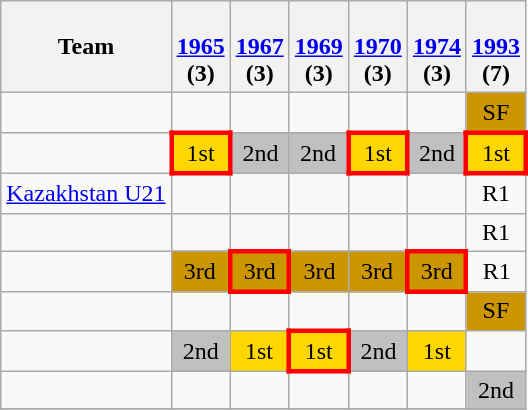<table class="wikitable" style="text-align: center">
<tr>
<th>Team</th>
<th> <br> <a href='#'>1965</a><br> (3)</th>
<th> <br> <a href='#'>1967</a><br> (3)</th>
<th> <br> <a href='#'>1969</a><br> (3)</th>
<th> <br> <a href='#'>1970</a><br> (3)</th>
<th> <br> <a href='#'>1974</a><br> (3)</th>
<th> <br> <a href='#'>1993</a><br> (7)</th>
</tr>
<tr>
<td id="AZE" align=left></td>
<td></td>
<td></td>
<td></td>
<td></td>
<td></td>
<td bgcolor=#cc9966;>SF<br></td>
</tr>
<tr>
<td id="IRN" align=left></td>
<td bgcolor=gold style="border:3px solid red">1st</td>
<td bgcolor=silver>2nd</td>
<td bgcolor=silver>2nd</td>
<td bgcolor=gold style="border:3px solid red">1st</td>
<td bgcolor=silver>2nd</td>
<td bgcolor=gold style="border:3px solid red">1st</td>
</tr>
<tr>
<td id="KAZ" align=left> <a href='#'>Kazakhstan U21</a></td>
<td></td>
<td></td>
<td></td>
<td></td>
<td></td>
<td>R1</td>
</tr>
<tr>
<td id="KRG" align=left></td>
<td></td>
<td></td>
<td></td>
<td></td>
<td></td>
<td>R1</td>
</tr>
<tr>
<td id="PAK" align=left></td>
<td bgcolor=#cc9966;>3rd</td>
<td bgcolor=#cc9966; style="border:3px solid red">3rd</td>
<td bgcolor=#cc9966;>3rd</td>
<td bgcolor=#cc9966;>3rd</td>
<td bgcolor=#cc9966; style="border:3px solid red">3rd</td>
<td>R1</td>
</tr>
<tr>
<td id="TAJ" align=left></td>
<td></td>
<td></td>
<td></td>
<td></td>
<td></td>
<td bgcolor=#cc9966;>SF<br></td>
</tr>
<tr>
<td id="TUR" align=left></td>
<td bgcolor=silver>2nd</td>
<td bgcolor=gold>1st</td>
<td bgcolor=gold style="border:3px solid red">1st</td>
<td bgcolor=silver>2nd</td>
<td bgcolor=gold>1st</td>
<td></td>
</tr>
<tr>
<td id="TKM" align=left></td>
<td></td>
<td></td>
<td></td>
<td></td>
<td></td>
<td bgcolor=silver>2nd</td>
</tr>
<tr>
</tr>
</table>
